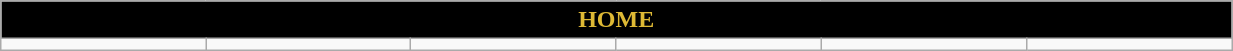<table class="wikitable collapsible collapsed" style="width:65%">
<tr>
<th colspan=10 ! style="color:#DEB935; background:black">HOME</th>
</tr>
<tr>
<td></td>
<td></td>
<td></td>
<td></td>
<td></td>
<td></td>
</tr>
</table>
